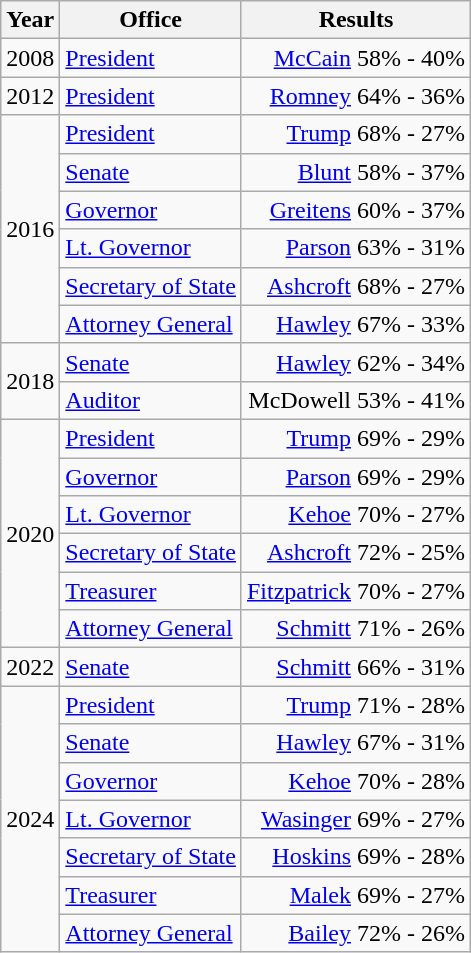<table class=wikitable>
<tr>
<th>Year</th>
<th>Office</th>
<th>Results</th>
</tr>
<tr>
<td>2008</td>
<td><a href='#'>President</a></td>
<td align="right" ><a href='#'>McCain</a> 58% - 40%</td>
</tr>
<tr>
<td>2012</td>
<td><a href='#'>President</a></td>
<td align="right" ><a href='#'>Romney</a> 64% - 36%</td>
</tr>
<tr>
<td rowspan=6>2016</td>
<td><a href='#'>President</a></td>
<td align="right" ><a href='#'>Trump</a> 68% - 27%</td>
</tr>
<tr>
<td><a href='#'>Senate</a></td>
<td align="right" ><a href='#'>Blunt</a> 58% - 37%</td>
</tr>
<tr>
<td><a href='#'>Governor</a></td>
<td align="right" ><a href='#'>Greitens</a> 60% - 37%</td>
</tr>
<tr>
<td><a href='#'>Lt. Governor</a></td>
<td align="right" ><a href='#'>Parson</a> 63% - 31%</td>
</tr>
<tr>
<td><a href='#'>Secretary of State</a></td>
<td align="right" ><a href='#'>Ashcroft</a> 68% - 27%</td>
</tr>
<tr>
<td><a href='#'>Attorney General</a></td>
<td align="right" ><a href='#'>Hawley</a> 67% - 33%</td>
</tr>
<tr>
<td rowspan=2>2018</td>
<td><a href='#'>Senate</a></td>
<td align="right" ><a href='#'>Hawley</a> 62% - 34%</td>
</tr>
<tr>
<td><a href='#'>Auditor</a></td>
<td align="right" >McDowell 53% - 41%</td>
</tr>
<tr>
<td rowspan=6>2020</td>
<td><a href='#'>President</a></td>
<td align="right" ><a href='#'>Trump</a> 69% - 29%</td>
</tr>
<tr>
<td><a href='#'>Governor</a></td>
<td align="right" ><a href='#'>Parson</a> 69% - 29%</td>
</tr>
<tr>
<td><a href='#'>Lt. Governor</a></td>
<td align="right" ><a href='#'>Kehoe</a> 70% - 27%</td>
</tr>
<tr>
<td><a href='#'>Secretary of State</a></td>
<td align="right" ><a href='#'>Ashcroft</a> 72% - 25%</td>
</tr>
<tr>
<td><a href='#'>Treasurer</a></td>
<td align="right" ><a href='#'>Fitzpatrick</a> 70% - 27%</td>
</tr>
<tr>
<td><a href='#'>Attorney General</a></td>
<td align="right" ><a href='#'>Schmitt</a> 71% - 26%</td>
</tr>
<tr>
<td>2022</td>
<td><a href='#'>Senate</a></td>
<td align="right" ><a href='#'>Schmitt</a> 66% - 31%</td>
</tr>
<tr>
<td rowspan=7>2024</td>
<td><a href='#'>President</a></td>
<td align="right" ><a href='#'>Trump</a> 71% - 28%</td>
</tr>
<tr>
<td><a href='#'>Senate</a></td>
<td align="right" ><a href='#'>Hawley</a> 67% - 31%</td>
</tr>
<tr>
<td><a href='#'>Governor</a></td>
<td align="right" ><a href='#'>Kehoe</a> 70% - 28%</td>
</tr>
<tr>
<td><a href='#'>Lt. Governor</a></td>
<td align="right" ><a href='#'>Wasinger</a> 69% - 27%</td>
</tr>
<tr>
<td><a href='#'>Secretary of State</a></td>
<td align="right" ><a href='#'>Hoskins</a> 69% - 28%</td>
</tr>
<tr>
<td><a href='#'>Treasurer</a></td>
<td align="right" ><a href='#'>Malek</a> 69% - 27%</td>
</tr>
<tr>
<td><a href='#'>Attorney General</a></td>
<td align="right" ><a href='#'>Bailey</a> 72% - 26%</td>
</tr>
</table>
